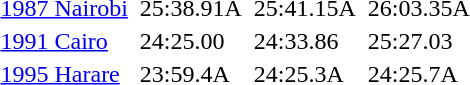<table>
<tr valign="top">
<td><a href='#'>1987 Nairobi</a><br></td>
<td></td>
<td>25:38.91A</td>
<td></td>
<td>25:41.15A</td>
<td></td>
<td>26:03.35A</td>
</tr>
<tr valign="top">
<td><a href='#'>1991 Cairo</a><br></td>
<td></td>
<td>24:25.00</td>
<td></td>
<td>24:33.86</td>
<td></td>
<td>25:27.03</td>
</tr>
<tr valign="top">
<td><a href='#'>1995 Harare</a><br></td>
<td></td>
<td>23:59.4A</td>
<td></td>
<td>24:25.3A</td>
<td></td>
<td>24:25.7A</td>
</tr>
</table>
